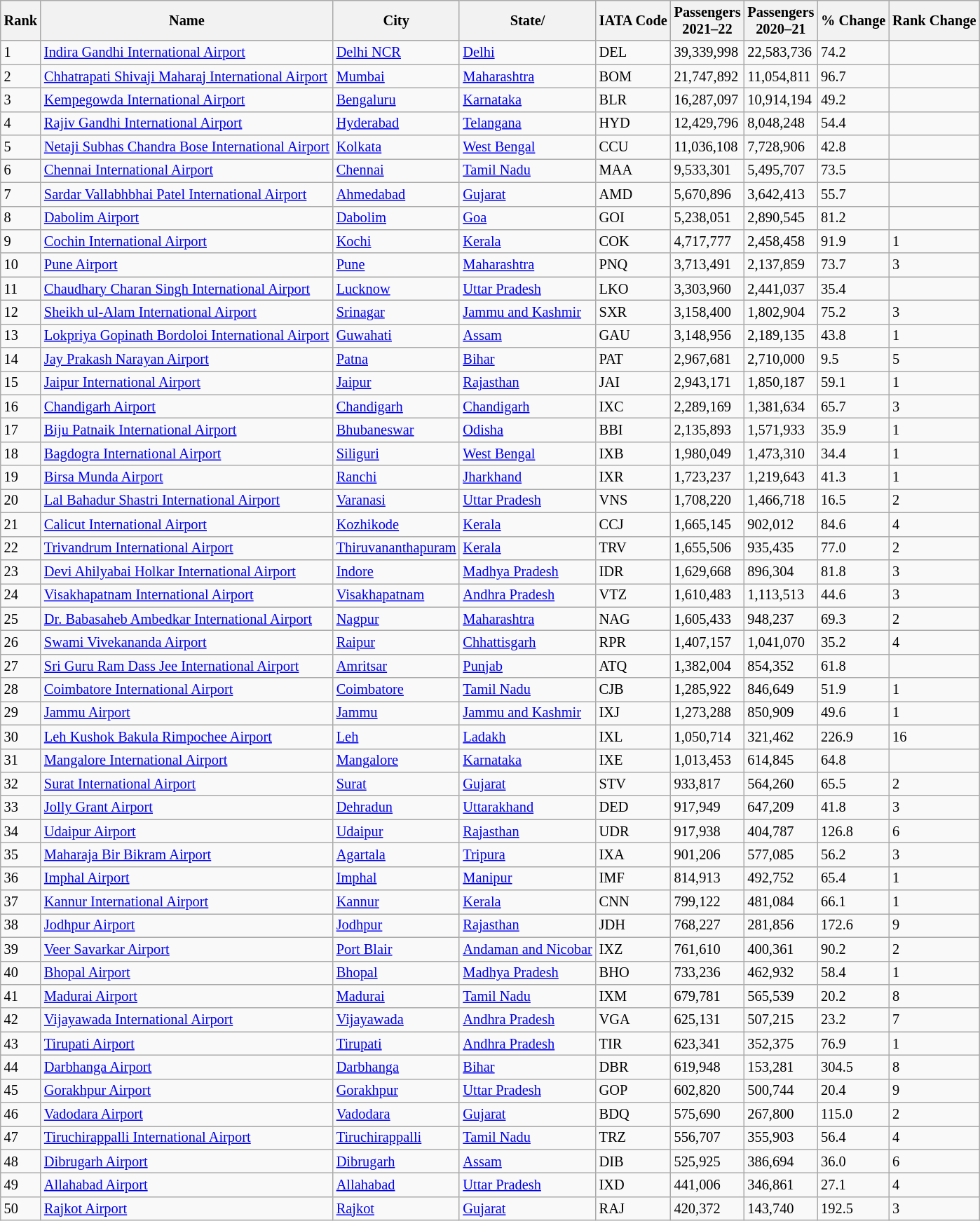<table class="wikitable sortable" style="border-collapse:collapse; text-align:left; font-size:85%">
<tr>
<th>Rank</th>
<th>Name</th>
<th>City</th>
<th>State/</th>
<th>IATA Code</th>
<th>Passengers <br> 2021–22</th>
<th>Passengers <br> 2020–21</th>
<th>% Change</th>
<th>Rank Change</th>
</tr>
<tr>
<td>1</td>
<td><a href='#'>Indira Gandhi International Airport</a></td>
<td><a href='#'>Delhi NCR</a></td>
<td><a href='#'>Delhi</a></td>
<td>DEL</td>
<td>39,339,998</td>
<td>22,583,736</td>
<td>74.2</td>
<td></td>
</tr>
<tr>
<td>2</td>
<td><a href='#'>Chhatrapati Shivaji Maharaj International Airport</a></td>
<td><a href='#'>Mumbai</a></td>
<td><a href='#'>Maharashtra</a></td>
<td>BOM</td>
<td>21,747,892</td>
<td>11,054,811</td>
<td>96.7</td>
<td></td>
</tr>
<tr>
<td>3</td>
<td><a href='#'>Kempegowda International Airport</a></td>
<td><a href='#'>Bengaluru</a></td>
<td><a href='#'>Karnataka</a></td>
<td>BLR</td>
<td>16,287,097</td>
<td>10,914,194</td>
<td>49.2</td>
<td></td>
</tr>
<tr>
<td>4</td>
<td><a href='#'>Rajiv Gandhi International Airport</a></td>
<td><a href='#'>Hyderabad</a></td>
<td><a href='#'>Telangana</a></td>
<td>HYD</td>
<td>12,429,796</td>
<td>8,048,248</td>
<td>54.4</td>
<td></td>
</tr>
<tr>
<td>5</td>
<td><a href='#'>Netaji Subhas Chandra Bose International Airport</a></td>
<td><a href='#'>Kolkata</a></td>
<td><a href='#'>West Bengal</a></td>
<td>CCU</td>
<td>11,036,108</td>
<td>7,728,906</td>
<td>42.8</td>
<td></td>
</tr>
<tr>
<td>6</td>
<td><a href='#'>Chennai International Airport</a></td>
<td><a href='#'>Chennai</a></td>
<td><a href='#'>Tamil Nadu</a></td>
<td>MAA</td>
<td>9,533,301</td>
<td>5,495,707</td>
<td>73.5</td>
<td></td>
</tr>
<tr>
<td>7</td>
<td><a href='#'>Sardar Vallabhbhai Patel International Airport</a></td>
<td><a href='#'>Ahmedabad</a></td>
<td><a href='#'>Gujarat</a></td>
<td>AMD</td>
<td>5,670,896</td>
<td>3,642,413</td>
<td>55.7</td>
<td></td>
</tr>
<tr>
<td>8</td>
<td><a href='#'>Dabolim Airport</a></td>
<td><a href='#'>Dabolim</a></td>
<td><a href='#'>Goa</a></td>
<td>GOI</td>
<td>5,238,051</td>
<td>2,890,545</td>
<td>81.2</td>
<td></td>
</tr>
<tr>
<td>9</td>
<td><a href='#'>Cochin International Airport</a></td>
<td><a href='#'>Kochi</a></td>
<td><a href='#'>Kerala</a></td>
<td>COK</td>
<td>4,717,777</td>
<td>2,458,458</td>
<td>91.9</td>
<td>1</td>
</tr>
<tr>
<td>10</td>
<td><a href='#'>Pune Airport</a></td>
<td><a href='#'>Pune</a></td>
<td><a href='#'>Maharashtra</a></td>
<td>PNQ</td>
<td>3,713,491</td>
<td>2,137,859</td>
<td>73.7</td>
<td>3</td>
</tr>
<tr>
<td>11</td>
<td><a href='#'>Chaudhary Charan Singh International Airport</a></td>
<td><a href='#'>Lucknow</a></td>
<td><a href='#'>Uttar Pradesh</a></td>
<td>LKO</td>
<td>3,303,960</td>
<td>2,441,037</td>
<td>35.4</td>
<td></td>
</tr>
<tr>
<td>12</td>
<td><a href='#'>Sheikh ul-Alam International Airport</a></td>
<td><a href='#'>Srinagar</a></td>
<td><a href='#'>Jammu and Kashmir</a></td>
<td>SXR</td>
<td>3,158,400</td>
<td>1,802,904</td>
<td>75.2</td>
<td>3</td>
</tr>
<tr>
<td>13</td>
<td><a href='#'>Lokpriya Gopinath Bordoloi International Airport</a></td>
<td><a href='#'>Guwahati</a></td>
<td><a href='#'>Assam</a></td>
<td>GAU</td>
<td>3,148,956</td>
<td>2,189,135</td>
<td>43.8</td>
<td>1</td>
</tr>
<tr>
<td>14</td>
<td><a href='#'>Jay Prakash Narayan Airport</a></td>
<td><a href='#'>Patna</a></td>
<td><a href='#'>Bihar</a></td>
<td>PAT</td>
<td>2,967,681</td>
<td>2,710,000</td>
<td>9.5</td>
<td>5</td>
</tr>
<tr>
<td>15</td>
<td><a href='#'>Jaipur International Airport</a></td>
<td><a href='#'>Jaipur</a></td>
<td><a href='#'>Rajasthan</a></td>
<td>JAI</td>
<td>2,943,171</td>
<td>1,850,187</td>
<td>59.1</td>
<td>1</td>
</tr>
<tr>
<td>16</td>
<td><a href='#'>Chandigarh Airport</a></td>
<td><a href='#'>Chandigarh</a></td>
<td><a href='#'>Chandigarh</a></td>
<td>IXC</td>
<td>2,289,169</td>
<td>1,381,634</td>
<td>65.7</td>
<td>3</td>
</tr>
<tr>
<td>17</td>
<td><a href='#'>Biju Patnaik International Airport</a></td>
<td><a href='#'>Bhubaneswar</a></td>
<td><a href='#'>Odisha</a></td>
<td>BBI</td>
<td>2,135,893</td>
<td>1,571,933</td>
<td>35.9</td>
<td>1</td>
</tr>
<tr>
<td>18</td>
<td><a href='#'>Bagdogra International Airport</a></td>
<td><a href='#'>Siliguri</a></td>
<td><a href='#'>West Bengal</a></td>
<td>IXB</td>
<td>1,980,049</td>
<td>1,473,310</td>
<td>34.4</td>
<td>1</td>
</tr>
<tr>
<td>19</td>
<td><a href='#'>Birsa Munda Airport</a></td>
<td><a href='#'>Ranchi</a></td>
<td><a href='#'>Jharkhand</a></td>
<td>IXR</td>
<td>1,723,237</td>
<td>1,219,643</td>
<td>41.3</td>
<td>1</td>
</tr>
<tr>
<td>20</td>
<td><a href='#'>Lal Bahadur Shastri International Airport</a></td>
<td><a href='#'>Varanasi</a></td>
<td><a href='#'>Uttar Pradesh</a></td>
<td>VNS</td>
<td>1,708,220</td>
<td>1,466,718</td>
<td>16.5</td>
<td>2</td>
</tr>
<tr>
<td>21</td>
<td><a href='#'>Calicut International Airport</a></td>
<td><a href='#'>Kozhikode</a></td>
<td><a href='#'>Kerala</a></td>
<td>CCJ</td>
<td>1,665,145</td>
<td>902,012</td>
<td>84.6</td>
<td>4</td>
</tr>
<tr>
<td>22</td>
<td><a href='#'>Trivandrum International Airport</a></td>
<td><a href='#'>Thiruvananthapuram</a></td>
<td><a href='#'>Kerala</a></td>
<td>TRV</td>
<td>1,655,506</td>
<td>935,435</td>
<td>77.0</td>
<td>2</td>
</tr>
<tr>
<td>23</td>
<td><a href='#'>Devi Ahilyabai Holkar International Airport</a></td>
<td><a href='#'>Indore</a></td>
<td><a href='#'>Madhya Pradesh</a></td>
<td>IDR</td>
<td>1,629,668</td>
<td>896,304</td>
<td>81.8</td>
<td>3</td>
</tr>
<tr>
<td>24</td>
<td><a href='#'>Visakhapatnam International Airport</a></td>
<td><a href='#'>Visakhapatnam</a></td>
<td><a href='#'>Andhra Pradesh</a></td>
<td>VTZ</td>
<td>1,610,483</td>
<td>1,113,513</td>
<td>44.6</td>
<td>3</td>
</tr>
<tr>
<td>25</td>
<td><a href='#'>Dr. Babasaheb Ambedkar International Airport</a></td>
<td><a href='#'>Nagpur</a></td>
<td><a href='#'>Maharashtra</a></td>
<td>NAG</td>
<td>1,605,433</td>
<td>948,237</td>
<td>69.3</td>
<td>2</td>
</tr>
<tr>
<td>26</td>
<td><a href='#'>Swami Vivekananda Airport</a></td>
<td><a href='#'>Raipur</a></td>
<td><a href='#'>Chhattisgarh</a></td>
<td>RPR</td>
<td>1,407,157</td>
<td>1,041,070</td>
<td>35.2</td>
<td>4</td>
</tr>
<tr>
<td>27</td>
<td><a href='#'>Sri Guru Ram Dass Jee International Airport</a></td>
<td><a href='#'>Amritsar</a></td>
<td><a href='#'>Punjab</a></td>
<td>ATQ</td>
<td>1,382,004</td>
<td>854,352</td>
<td>61.8</td>
<td></td>
</tr>
<tr>
<td>28</td>
<td><a href='#'>Coimbatore International Airport</a></td>
<td><a href='#'>Coimbatore</a></td>
<td><a href='#'>Tamil Nadu</a></td>
<td>CJB</td>
<td>1,285,922</td>
<td>846,649</td>
<td>51.9</td>
<td>1</td>
</tr>
<tr>
<td>29</td>
<td><a href='#'>Jammu Airport</a></td>
<td><a href='#'>Jammu</a></td>
<td><a href='#'>Jammu and Kashmir</a></td>
<td>IXJ</td>
<td>1,273,288</td>
<td>850,909</td>
<td>49.6</td>
<td>1</td>
</tr>
<tr>
<td>30</td>
<td><a href='#'>Leh Kushok Bakula Rimpochee Airport</a></td>
<td><a href='#'>Leh</a></td>
<td><a href='#'>Ladakh</a></td>
<td>IXL</td>
<td>1,050,714</td>
<td>321,462</td>
<td>226.9</td>
<td>16</td>
</tr>
<tr>
<td>31</td>
<td><a href='#'>Mangalore International Airport</a></td>
<td><a href='#'>Mangalore</a></td>
<td><a href='#'>Karnataka</a></td>
<td>IXE</td>
<td>1,013,453</td>
<td>614,845</td>
<td>64.8</td>
<td></td>
</tr>
<tr>
<td>32</td>
<td><a href='#'>Surat International Airport</a></td>
<td><a href='#'>Surat</a></td>
<td><a href='#'>Gujarat</a></td>
<td>STV</td>
<td>933,817</td>
<td>564,260</td>
<td>65.5</td>
<td>2</td>
</tr>
<tr>
<td>33</td>
<td><a href='#'>Jolly Grant Airport</a></td>
<td><a href='#'>Dehradun</a></td>
<td><a href='#'>Uttarakhand</a></td>
<td>DED</td>
<td>917,949</td>
<td>647,209</td>
<td>41.8</td>
<td>3</td>
</tr>
<tr>
<td>34</td>
<td><a href='#'>Udaipur Airport</a></td>
<td><a href='#'>Udaipur</a></td>
<td><a href='#'>Rajasthan</a></td>
<td>UDR</td>
<td>917,938</td>
<td>404,787</td>
<td>126.8</td>
<td>6</td>
</tr>
<tr>
<td>35</td>
<td><a href='#'>Maharaja Bir Bikram Airport</a></td>
<td><a href='#'>Agartala</a></td>
<td><a href='#'>Tripura</a></td>
<td>IXA</td>
<td>901,206</td>
<td>577,085</td>
<td>56.2</td>
<td>3</td>
</tr>
<tr>
<td>36</td>
<td><a href='#'>Imphal Airport</a></td>
<td><a href='#'>Imphal</a></td>
<td><a href='#'>Manipur</a></td>
<td>IMF</td>
<td>814,913</td>
<td>492,752</td>
<td>65.4</td>
<td>1</td>
</tr>
<tr>
<td>37</td>
<td><a href='#'>Kannur International Airport</a></td>
<td><a href='#'>Kannur</a></td>
<td><a href='#'>Kerala</a></td>
<td>CNN</td>
<td>799,122</td>
<td>481,084</td>
<td>66.1</td>
<td>1</td>
</tr>
<tr>
<td>38</td>
<td><a href='#'>Jodhpur Airport</a></td>
<td><a href='#'>Jodhpur</a></td>
<td><a href='#'>Rajasthan</a></td>
<td>JDH</td>
<td>768,227</td>
<td>281,856</td>
<td>172.6</td>
<td>9</td>
</tr>
<tr>
<td>39</td>
<td><a href='#'>Veer Savarkar Airport</a></td>
<td><a href='#'>Port Blair</a></td>
<td><a href='#'>Andaman and Nicobar</a></td>
<td>IXZ</td>
<td>761,610</td>
<td>400,361</td>
<td>90.2</td>
<td>2</td>
</tr>
<tr>
<td>40</td>
<td><a href='#'>Bhopal Airport</a></td>
<td><a href='#'>Bhopal</a></td>
<td><a href='#'>Madhya Pradesh</a></td>
<td>BHO</td>
<td>733,236</td>
<td>462,932</td>
<td>58.4</td>
<td>1</td>
</tr>
<tr>
<td>41</td>
<td><a href='#'>Madurai Airport</a></td>
<td><a href='#'>Madurai</a></td>
<td><a href='#'>Tamil Nadu</a></td>
<td>IXM</td>
<td>679,781</td>
<td>565,539</td>
<td>20.2</td>
<td>8</td>
</tr>
<tr>
<td>42</td>
<td><a href='#'>Vijayawada International Airport</a></td>
<td><a href='#'>Vijayawada</a></td>
<td><a href='#'>Andhra Pradesh</a></td>
<td>VGA</td>
<td>625,131</td>
<td>507,215</td>
<td>23.2</td>
<td>7</td>
</tr>
<tr>
<td>43</td>
<td><a href='#'>Tirupati Airport</a></td>
<td><a href='#'>Tirupati</a></td>
<td><a href='#'>Andhra Pradesh</a></td>
<td>TIR</td>
<td>623,341</td>
<td>352,375</td>
<td>76.9</td>
<td>1</td>
</tr>
<tr>
<td>44</td>
<td><a href='#'>Darbhanga Airport</a></td>
<td><a href='#'>Darbhanga</a></td>
<td><a href='#'>Bihar</a></td>
<td>DBR</td>
<td>619,948</td>
<td>153,281</td>
<td>304.5</td>
<td>8</td>
</tr>
<tr>
<td>45</td>
<td><a href='#'>Gorakhpur Airport</a></td>
<td><a href='#'>Gorakhpur</a></td>
<td><a href='#'>Uttar Pradesh</a></td>
<td>GOP</td>
<td>602,820</td>
<td>500,744</td>
<td>20.4</td>
<td>9</td>
</tr>
<tr>
<td>46</td>
<td><a href='#'>Vadodara Airport</a></td>
<td><a href='#'>Vadodara</a></td>
<td><a href='#'>Gujarat</a></td>
<td>BDQ</td>
<td>575,690</td>
<td>267,800</td>
<td>115.0</td>
<td>2</td>
</tr>
<tr>
<td>47</td>
<td><a href='#'>Tiruchirappalli International Airport</a></td>
<td><a href='#'>Tiruchirappalli</a></td>
<td><a href='#'>Tamil Nadu</a></td>
<td>TRZ</td>
<td>556,707</td>
<td>355,903</td>
<td>56.4</td>
<td>4</td>
</tr>
<tr>
<td>48</td>
<td><a href='#'>Dibrugarh Airport</a></td>
<td><a href='#'>Dibrugarh</a></td>
<td><a href='#'>Assam</a></td>
<td>DIB</td>
<td>525,925</td>
<td>386,694</td>
<td>36.0</td>
<td>6</td>
</tr>
<tr>
<td>49</td>
<td><a href='#'>Allahabad Airport</a></td>
<td><a href='#'>Allahabad</a></td>
<td><a href='#'>Uttar Pradesh</a></td>
<td>IXD</td>
<td>441,006</td>
<td>346,861</td>
<td>27.1</td>
<td>4</td>
</tr>
<tr>
<td>50</td>
<td><a href='#'>Rajkot Airport</a></td>
<td><a href='#'>Rajkot</a></td>
<td><a href='#'>Gujarat</a></td>
<td>RAJ</td>
<td>420,372</td>
<td>143,740</td>
<td>192.5</td>
<td>3</td>
</tr>
</table>
